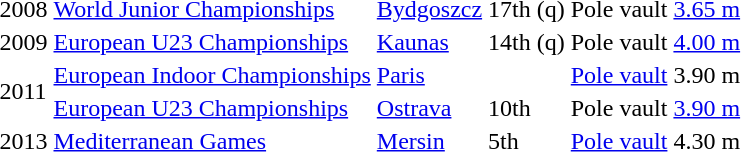<table>
<tr>
<td>2008</td>
<td align=left><a href='#'>World Junior Championships</a></td>
<td align=left> <a href='#'>Bydgoszcz</a></td>
<td>17th (q)</td>
<td>Pole vault</td>
<td><a href='#'>3.65 m</a></td>
</tr>
<tr>
<td>2009</td>
<td align=left><a href='#'>European U23 Championships</a></td>
<td align=left> <a href='#'>Kaunas</a></td>
<td>14th (q)</td>
<td>Pole vault</td>
<td><a href='#'>4.00 m</a></td>
</tr>
<tr>
<td rowspan=2>2011</td>
<td align=left><a href='#'>European Indoor Championships</a></td>
<td align=left> <a href='#'>Paris</a></td>
<td></td>
<td><a href='#'>Pole vault</a></td>
<td>3.90 m</td>
</tr>
<tr>
<td align=left><a href='#'>European U23 Championships</a></td>
<td align=left> <a href='#'>Ostrava</a></td>
<td>10th</td>
<td>Pole vault</td>
<td><a href='#'>3.90 m</a> </td>
</tr>
<tr>
<td>2013</td>
<td align=left rowspan=1><a href='#'>Mediterranean Games</a></td>
<td align=left rowspan=1> <a href='#'>Mersin</a></td>
<td>5th</td>
<td><a href='#'>Pole vault</a></td>
<td>4.30 m</td>
</tr>
</table>
